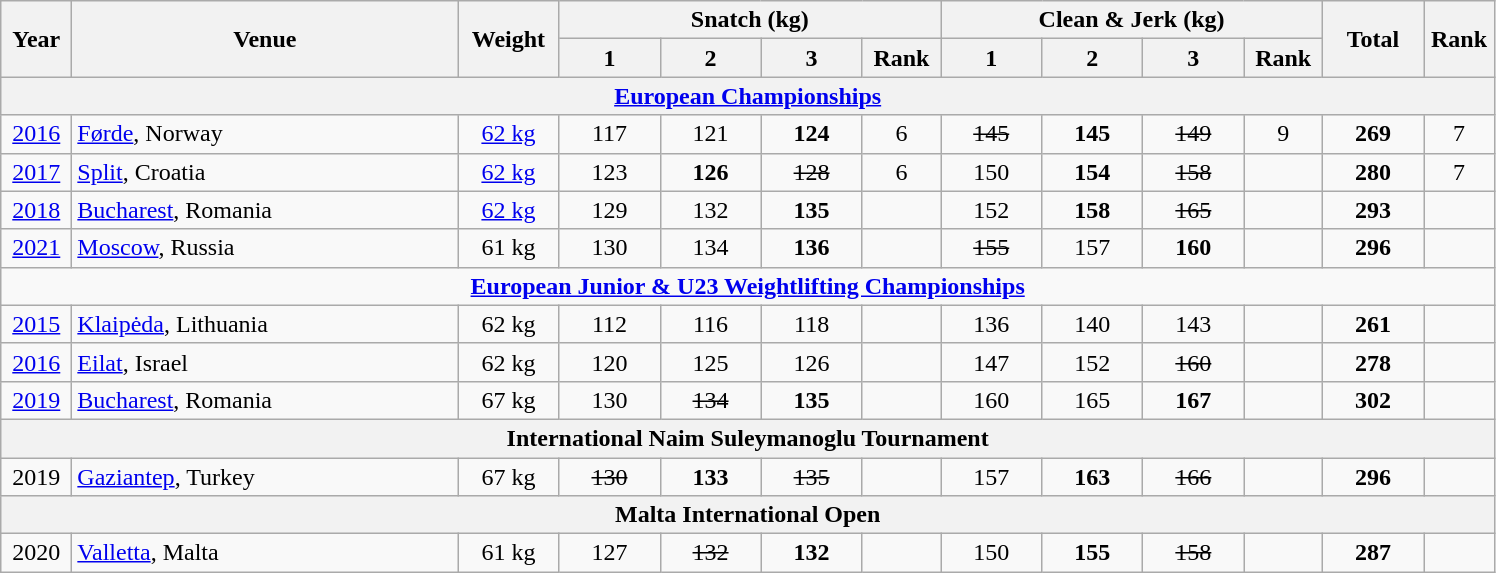<table class="wikitable" style="text-align:center;">
<tr>
<th rowspan=2 width=40>Year</th>
<th rowspan=2 width=250>Venue</th>
<th rowspan=2 width=60>Weight</th>
<th colspan=4>Snatch (kg)</th>
<th colspan=4>Clean & Jerk (kg)</th>
<th rowspan=2 width=60>Total</th>
<th rowspan=2 width=40>Rank</th>
</tr>
<tr>
<th width=60>1</th>
<th width=60>2</th>
<th width=60>3</th>
<th width=45>Rank</th>
<th width=60>1</th>
<th width=60>2</th>
<th width=60>3</th>
<th width=45>Rank</th>
</tr>
<tr>
<th colspan="13"><a href='#'>European Championships</a></th>
</tr>
<tr>
<td><a href='#'>2016</a></td>
<td align=left> <a href='#'>Førde</a>, Norway</td>
<td><a href='#'>62 kg</a></td>
<td>117</td>
<td>121</td>
<td><strong>124</strong></td>
<td>6</td>
<td><s>145</s></td>
<td><strong>145</strong></td>
<td><s>149</s></td>
<td>9</td>
<td><strong>269</strong></td>
<td>7</td>
</tr>
<tr>
<td><a href='#'>2017</a></td>
<td align=left> <a href='#'>Split</a>, Croatia</td>
<td><a href='#'>62 kg</a></td>
<td>123</td>
<td><strong>126</strong></td>
<td><s>128</s></td>
<td>6</td>
<td>150</td>
<td><strong>154</strong></td>
<td><s>158</s></td>
<td></td>
<td><strong>280</strong></td>
<td>7</td>
</tr>
<tr>
<td><a href='#'>2018</a></td>
<td align=left> <a href='#'>Bucharest</a>, Romania</td>
<td><a href='#'>62 kg</a></td>
<td>129</td>
<td>132</td>
<td><strong>135</strong></td>
<td></td>
<td>152</td>
<td><strong>158</strong></td>
<td><s>165</s></td>
<td></td>
<td><strong>293</strong></td>
<td></td>
</tr>
<tr>
<td><a href='#'>2021</a></td>
<td align="left"> <a href='#'>Moscow</a>, Russia</td>
<td>61 kg</td>
<td>130</td>
<td>134</td>
<td><strong>136</strong></td>
<td></td>
<td><s>155</s></td>
<td>157</td>
<td><strong>160</strong></td>
<td></td>
<td><strong>296</strong></td>
<td></td>
</tr>
<tr>
<td colspan="13"><strong><a href='#'>European Junior & U23 Weightlifting Championships</a></strong></td>
</tr>
<tr>
<td><a href='#'>2015</a></td>
<td align="left"> <a href='#'>Klaipėda</a>, Lithuania</td>
<td>62 kg</td>
<td>112</td>
<td>116</td>
<td>118</td>
<td></td>
<td>136</td>
<td>140</td>
<td>143</td>
<td></td>
<td><strong>261</strong></td>
<td></td>
</tr>
<tr>
<td><a href='#'>2016</a></td>
<td align="left"> <a href='#'>Eilat</a>, Israel</td>
<td>62 kg</td>
<td>120</td>
<td>125</td>
<td>126</td>
<td></td>
<td>147</td>
<td>152</td>
<td><s>160</s></td>
<td></td>
<td><strong>278</strong></td>
<td></td>
</tr>
<tr>
<td><a href='#'>2019</a></td>
<td align="left"> <a href='#'>Bucharest</a>, Romania</td>
<td>67 kg</td>
<td>130</td>
<td><s>134</s></td>
<td><strong>135</strong></td>
<td></td>
<td>160</td>
<td>165</td>
<td><strong>167</strong></td>
<td></td>
<td><strong>302</strong></td>
<td></td>
</tr>
<tr>
<th colspan=13>International Naim Suleymanoglu Tournament</th>
</tr>
<tr>
<td>2019</td>
<td align=left> <a href='#'>Gaziantep</a>, Turkey</td>
<td>67 kg</td>
<td><s>130</s></td>
<td><strong>133</strong></td>
<td><s>135</s></td>
<td><strong></strong></td>
<td>157</td>
<td><strong>163</strong></td>
<td><s>166</s></td>
<td><strong></strong></td>
<td><strong>296</strong></td>
<td><strong></strong></td>
</tr>
<tr>
<th colspan=13>Malta International Open</th>
</tr>
<tr>
<td>2020</td>
<td align=left> <a href='#'>Valletta</a>, Malta</td>
<td>61 kg</td>
<td>127</td>
<td><s>132</s></td>
<td><strong>132</strong></td>
<td><strong></strong></td>
<td>150</td>
<td><strong>155</strong></td>
<td><s>158</s></td>
<td><strong></strong></td>
<td><strong>287</strong></td>
<td><strong></strong></td>
</tr>
</table>
